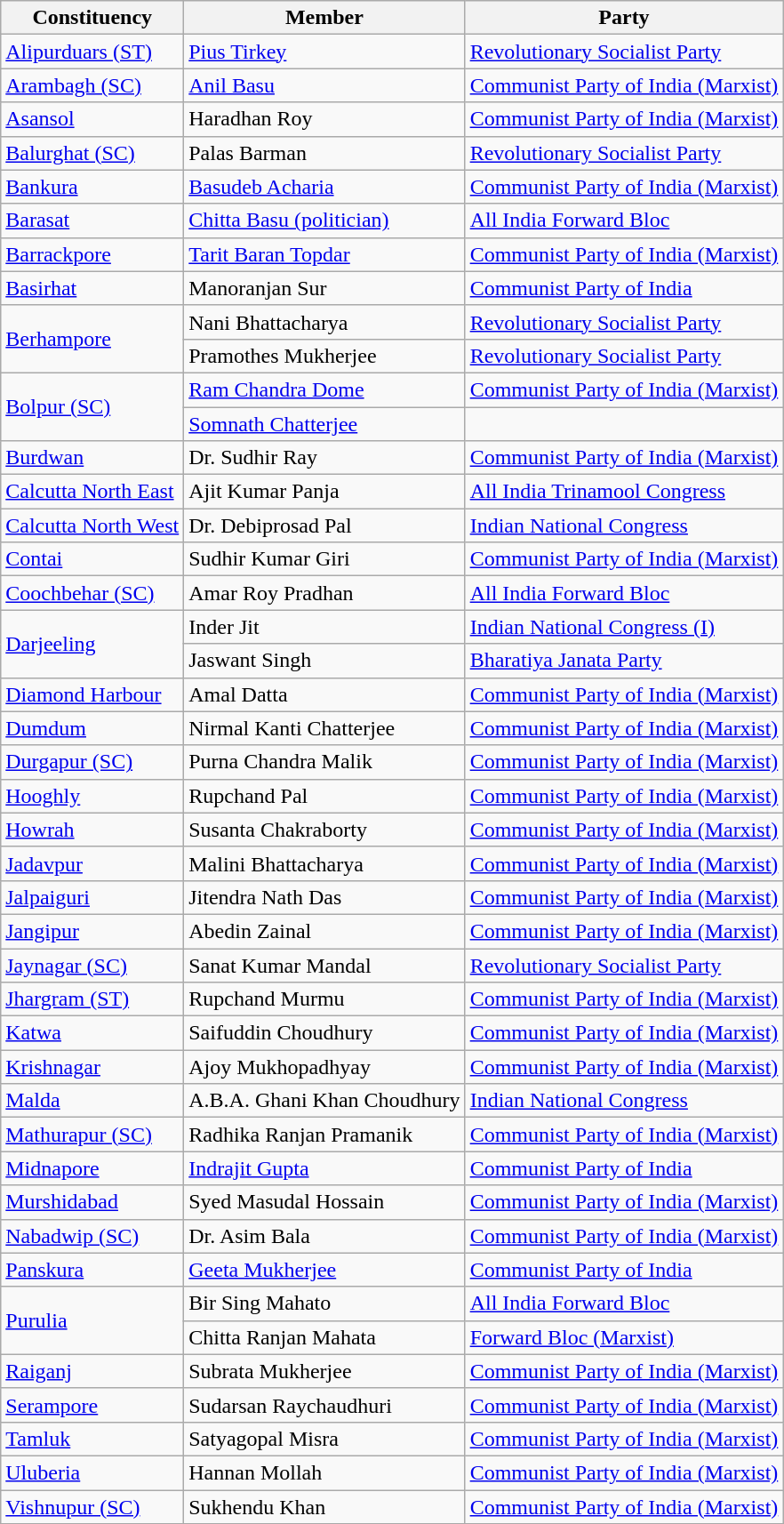<table class="wikitable sortable">
<tr>
<th>Constituency</th>
<th>Member</th>
<th>Party</th>
</tr>
<tr>
<td><a href='#'>Alipurduars (ST)</a></td>
<td><a href='#'>Pius Tirkey</a></td>
<td><a href='#'>Revolutionary Socialist Party</a></td>
</tr>
<tr>
<td><a href='#'>Arambagh (SC)</a></td>
<td><a href='#'>Anil Basu</a></td>
<td><a href='#'>Communist Party of India (Marxist)</a></td>
</tr>
<tr>
<td><a href='#'>Asansol</a></td>
<td>Haradhan Roy</td>
<td><a href='#'>Communist Party of India (Marxist)</a></td>
</tr>
<tr>
<td><a href='#'>Balurghat (SC)</a></td>
<td>Palas Barman</td>
<td><a href='#'>Revolutionary Socialist Party</a></td>
</tr>
<tr>
<td><a href='#'>Bankura</a></td>
<td><a href='#'>Basudeb Acharia</a></td>
<td><a href='#'>Communist Party of India (Marxist)</a></td>
</tr>
<tr>
<td><a href='#'>Barasat</a></td>
<td><a href='#'>Chitta Basu (politician)</a></td>
<td><a href='#'>All India Forward Bloc</a></td>
</tr>
<tr>
<td><a href='#'>Barrackpore</a></td>
<td><a href='#'>Tarit Baran Topdar</a></td>
<td><a href='#'>Communist Party of India (Marxist)</a></td>
</tr>
<tr>
<td><a href='#'>Basirhat</a></td>
<td>Manoranjan Sur</td>
<td><a href='#'>Communist Party of India</a></td>
</tr>
<tr>
<td rowspan=2><a href='#'>Berhampore</a></td>
<td>Nani Bhattacharya</td>
<td><a href='#'>Revolutionary Socialist Party</a></td>
</tr>
<tr>
<td>Pramothes Mukherjee</td>
<td><a href='#'>Revolutionary Socialist Party</a></td>
</tr>
<tr>
<td rowspan=2><a href='#'>Bolpur (SC)</a></td>
<td><a href='#'>Ram Chandra Dome</a></td>
<td><a href='#'>Communist Party of India (Marxist)</a></td>
</tr>
<tr>
<td><a href='#'>Somnath Chatterjee</a></td>
<td></td>
</tr>
<tr>
<td><a href='#'>Burdwan</a></td>
<td>Dr. Sudhir Ray</td>
<td><a href='#'>Communist Party of India (Marxist)</a></td>
</tr>
<tr>
<td><a href='#'>Calcutta North East</a></td>
<td>Ajit Kumar Panja</td>
<td><a href='#'>All India Trinamool Congress</a></td>
</tr>
<tr>
<td><a href='#'>Calcutta North West</a></td>
<td>Dr. Debiprosad Pal</td>
<td><a href='#'>Indian National Congress</a></td>
</tr>
<tr>
<td><a href='#'>Contai</a></td>
<td>Sudhir Kumar Giri</td>
<td><a href='#'>Communist Party of India (Marxist)</a></td>
</tr>
<tr>
<td><a href='#'>Coochbehar (SC)</a></td>
<td>Amar Roy Pradhan</td>
<td><a href='#'>All India Forward Bloc</a></td>
</tr>
<tr>
<td rowspan=2><a href='#'>Darjeeling</a></td>
<td>Inder Jit</td>
<td><a href='#'>Indian National Congress (I)</a></td>
</tr>
<tr>
<td>Jaswant Singh</td>
<td><a href='#'>Bharatiya Janata Party</a></td>
</tr>
<tr>
<td><a href='#'>Diamond Harbour</a></td>
<td>Amal Datta</td>
<td><a href='#'>Communist Party of India (Marxist)</a></td>
</tr>
<tr>
<td><a href='#'>Dumdum</a></td>
<td>Nirmal Kanti Chatterjee</td>
<td><a href='#'>Communist Party of India (Marxist)</a></td>
</tr>
<tr>
<td><a href='#'>Durgapur (SC)</a></td>
<td>Purna Chandra Malik</td>
<td><a href='#'>Communist Party of India (Marxist)</a></td>
</tr>
<tr>
<td><a href='#'>Hooghly</a></td>
<td>Rupchand Pal</td>
<td><a href='#'>Communist Party of India (Marxist)</a></td>
</tr>
<tr>
<td><a href='#'>Howrah</a></td>
<td>Susanta Chakraborty</td>
<td><a href='#'>Communist Party of India (Marxist)</a></td>
</tr>
<tr>
<td><a href='#'>Jadavpur</a></td>
<td>Malini Bhattacharya</td>
<td><a href='#'>Communist Party of India (Marxist)</a></td>
</tr>
<tr>
<td><a href='#'>Jalpaiguri</a></td>
<td>Jitendra Nath Das</td>
<td><a href='#'>Communist Party of India (Marxist)</a></td>
</tr>
<tr>
<td><a href='#'>Jangipur</a></td>
<td>Abedin Zainal</td>
<td><a href='#'>Communist Party of India (Marxist)</a></td>
</tr>
<tr>
<td><a href='#'>Jaynagar (SC)</a></td>
<td>Sanat Kumar Mandal</td>
<td><a href='#'>Revolutionary Socialist Party</a></td>
</tr>
<tr>
<td><a href='#'>Jhargram (ST)</a></td>
<td>Rupchand Murmu</td>
<td><a href='#'>Communist Party of India (Marxist)</a></td>
</tr>
<tr>
<td><a href='#'>Katwa</a></td>
<td>Saifuddin Choudhury</td>
<td><a href='#'>Communist Party of India (Marxist)</a></td>
</tr>
<tr>
<td><a href='#'>Krishnagar</a></td>
<td>Ajoy Mukhopadhyay</td>
<td><a href='#'>Communist Party of India (Marxist)</a></td>
</tr>
<tr>
<td><a href='#'>Malda</a></td>
<td>A.B.A. Ghani Khan Choudhury</td>
<td><a href='#'>Indian National Congress</a></td>
</tr>
<tr>
<td><a href='#'>Mathurapur (SC)</a></td>
<td>Radhika Ranjan Pramanik</td>
<td><a href='#'>Communist Party of India (Marxist)</a></td>
</tr>
<tr>
<td><a href='#'>Midnapore</a></td>
<td><a href='#'>Indrajit Gupta</a></td>
<td><a href='#'>Communist Party of India</a></td>
</tr>
<tr>
<td><a href='#'>Murshidabad</a></td>
<td>Syed Masudal Hossain</td>
<td><a href='#'>Communist Party of India (Marxist)</a></td>
</tr>
<tr>
<td><a href='#'>Nabadwip (SC)</a></td>
<td>Dr. Asim Bala</td>
<td><a href='#'>Communist Party of India (Marxist)</a></td>
</tr>
<tr>
<td><a href='#'>Panskura</a></td>
<td><a href='#'>Geeta Mukherjee</a></td>
<td><a href='#'>Communist Party of India</a></td>
</tr>
<tr>
<td rowspan=2><a href='#'>Purulia</a></td>
<td>Bir Sing Mahato</td>
<td><a href='#'>All India Forward Bloc</a></td>
</tr>
<tr>
<td>Chitta Ranjan Mahata</td>
<td><a href='#'>Forward Bloc (Marxist)</a></td>
</tr>
<tr>
<td><a href='#'>Raiganj</a></td>
<td>Subrata Mukherjee</td>
<td><a href='#'>Communist Party of India (Marxist)</a></td>
</tr>
<tr>
<td><a href='#'>Serampore</a></td>
<td>Sudarsan Raychaudhuri</td>
<td><a href='#'>Communist Party of India (Marxist)</a></td>
</tr>
<tr>
<td><a href='#'>Tamluk</a></td>
<td>Satyagopal Misra</td>
<td><a href='#'>Communist Party of India (Marxist)</a></td>
</tr>
<tr>
<td><a href='#'>Uluberia</a></td>
<td>Hannan Mollah</td>
<td><a href='#'>Communist Party of India (Marxist)</a></td>
</tr>
<tr>
<td><a href='#'>Vishnupur (SC)</a></td>
<td>Sukhendu Khan</td>
<td><a href='#'>Communist Party of India (Marxist)</a></td>
</tr>
<tr>
</tr>
</table>
